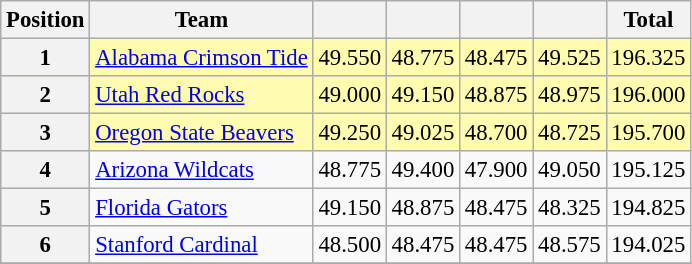<table class="wikitable sortable" style="text-align:center; font-size:95%">
<tr>
<th scope=col>Position</th>
<th scope=col>Team</th>
<th scope=col></th>
<th scope=col></th>
<th scope=col></th>
<th scope=col></th>
<th scope=col>Total</th>
</tr>
<tr bgcolor=fffcaf>
<th scope=row>1</th>
<td align=left><a href='#'>Alabama Crimson Tide</a></td>
<td>49.550</td>
<td>48.775</td>
<td>48.475</td>
<td>49.525</td>
<td>196.325</td>
</tr>
<tr bgcolor=fffcaf>
<th scope=row>2</th>
<td align=left><a href='#'>Utah Red Rocks</a></td>
<td>49.000</td>
<td>49.150</td>
<td>48.875</td>
<td>48.975</td>
<td>196.000</td>
</tr>
<tr bgcolor=fffcaf>
<th scope=row>3</th>
<td align=left><a href='#'>Oregon State Beavers</a></td>
<td>49.250</td>
<td>49.025</td>
<td>48.700</td>
<td>48.725</td>
<td>195.700</td>
</tr>
<tr>
<th scope=row>4</th>
<td align=left><a href='#'>Arizona Wildcats</a></td>
<td>48.775</td>
<td>49.400</td>
<td>47.900</td>
<td>49.050</td>
<td>195.125</td>
</tr>
<tr>
<th scope=row>5</th>
<td align=left><a href='#'>Florida Gators</a></td>
<td>49.150</td>
<td>48.875</td>
<td>48.475</td>
<td>48.325</td>
<td>194.825</td>
</tr>
<tr>
<th scope=row>6</th>
<td align=left><a href='#'>Stanford Cardinal</a></td>
<td>48.500</td>
<td>48.475</td>
<td>48.475</td>
<td>48.575</td>
<td>194.025</td>
</tr>
<tr>
</tr>
</table>
